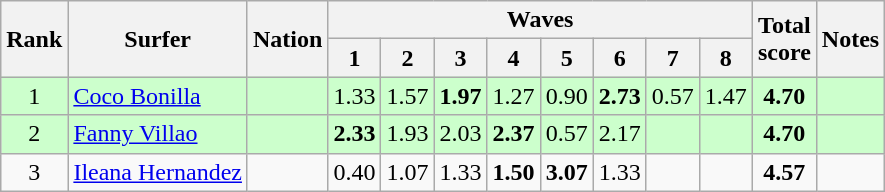<table class="wikitable sortable" style="text-align:center">
<tr>
<th rowspan=2>Rank</th>
<th rowspan=2>Surfer</th>
<th rowspan=2>Nation</th>
<th colspan=8>Waves</th>
<th rowspan=2>Total<br>score</th>
<th rowspan=2>Notes</th>
</tr>
<tr>
<th>1</th>
<th>2</th>
<th>3</th>
<th>4</th>
<th>5</th>
<th>6</th>
<th>7</th>
<th>8</th>
</tr>
<tr bgcolor=ccffcc>
<td>1</td>
<td align=left><a href='#'>Coco Bonilla</a></td>
<td align=left></td>
<td>1.33</td>
<td>1.57</td>
<td><strong>1.97</strong></td>
<td>1.27</td>
<td>0.90</td>
<td><strong>2.73</strong></td>
<td>0.57</td>
<td>1.47</td>
<td><strong>4.70</strong></td>
<td></td>
</tr>
<tr bgcolor=ccffcc>
<td>2</td>
<td align=left><a href='#'>Fanny Villao</a></td>
<td align=left></td>
<td><strong>2.33</strong></td>
<td>1.93</td>
<td>2.03</td>
<td><strong>2.37</strong></td>
<td>0.57</td>
<td>2.17</td>
<td></td>
<td></td>
<td><strong>4.70</strong></td>
<td></td>
</tr>
<tr>
<td>3</td>
<td align=left><a href='#'>Ileana Hernandez</a></td>
<td align=left></td>
<td>0.40</td>
<td>1.07</td>
<td>1.33</td>
<td><strong>1.50</strong></td>
<td><strong>3.07</strong></td>
<td>1.33</td>
<td></td>
<td></td>
<td><strong>4.57</strong></td>
<td></td>
</tr>
</table>
